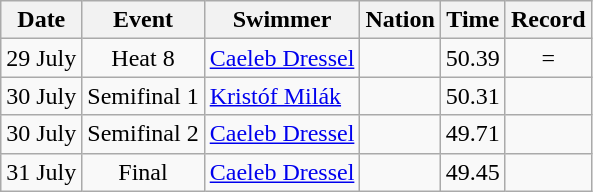<table class="wikitable sortable" style="text-align:center" style=text-align:center>
<tr>
<th>Date</th>
<th>Event</th>
<th>Swimmer</th>
<th>Nation</th>
<th>Time</th>
<th>Record</th>
</tr>
<tr>
<td>29 July</td>
<td>Heat 8</td>
<td align=left><a href='#'>Caeleb Dressel</a></td>
<td align=left></td>
<td>50.39</td>
<td>=</td>
</tr>
<tr>
<td>30 July</td>
<td>Semifinal 1</td>
<td align=left><a href='#'>Kristóf Milák</a></td>
<td align=left></td>
<td>50.31</td>
<td></td>
</tr>
<tr>
<td>30 July</td>
<td>Semifinal 2</td>
<td align=left><a href='#'>Caeleb Dressel</a></td>
<td align=left></td>
<td>49.71</td>
<td></td>
</tr>
<tr>
<td>31 July</td>
<td>Final</td>
<td align=left><a href='#'>Caeleb Dressel</a></td>
<td align=left></td>
<td>49.45</td>
<td></td>
</tr>
</table>
